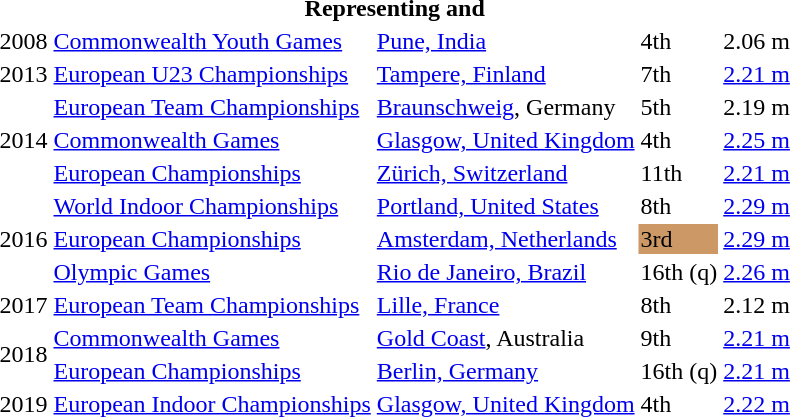<table>
<tr>
<th colspan="5">Representing  and </th>
</tr>
<tr>
<td>2008</td>
<td><a href='#'>Commonwealth Youth Games</a></td>
<td><a href='#'>Pune, India</a></td>
<td>4th</td>
<td>2.06 m</td>
</tr>
<tr>
<td>2013</td>
<td><a href='#'>European U23 Championships</a></td>
<td><a href='#'>Tampere, Finland</a></td>
<td>7th</td>
<td><a href='#'>2.21 m</a></td>
</tr>
<tr>
<td rowspan=3>2014</td>
<td><a href='#'>European Team Championships</a></td>
<td><a href='#'>Braunschweig</a>, Germany</td>
<td>5th</td>
<td>2.19 m</td>
</tr>
<tr>
<td><a href='#'>Commonwealth Games</a></td>
<td><a href='#'>Glasgow, United Kingdom</a></td>
<td>4th</td>
<td><a href='#'>2.25 m</a></td>
</tr>
<tr>
<td><a href='#'>European Championships</a></td>
<td><a href='#'>Zürich, Switzerland</a></td>
<td>11th</td>
<td><a href='#'>2.21 m</a></td>
</tr>
<tr>
<td rowspan=3>2016</td>
<td><a href='#'>World Indoor Championships</a></td>
<td><a href='#'>Portland, United States</a></td>
<td>8th</td>
<td><a href='#'>2.29 m</a></td>
</tr>
<tr>
<td><a href='#'>European Championships</a></td>
<td><a href='#'>Amsterdam, Netherlands</a></td>
<td bgcolor=cc9966>3rd</td>
<td><a href='#'>2.29 m</a></td>
</tr>
<tr>
<td><a href='#'>Olympic Games</a></td>
<td><a href='#'>Rio de Janeiro, Brazil</a></td>
<td>16th (q)</td>
<td><a href='#'>2.26 m</a></td>
</tr>
<tr>
<td>2017</td>
<td><a href='#'>European Team Championships</a></td>
<td><a href='#'>Lille, France</a></td>
<td>8th</td>
<td>2.12 m</td>
</tr>
<tr>
<td rowspan=2>2018</td>
<td><a href='#'>Commonwealth Games</a></td>
<td><a href='#'>Gold Coast</a>, Australia</td>
<td>9th</td>
<td><a href='#'>2.21 m</a></td>
</tr>
<tr>
<td><a href='#'>European Championships</a></td>
<td><a href='#'>Berlin, Germany</a></td>
<td>16th (q)</td>
<td><a href='#'>2.21 m</a></td>
</tr>
<tr>
<td>2019</td>
<td><a href='#'>European Indoor Championships</a></td>
<td><a href='#'>Glasgow, United Kingdom</a></td>
<td>4th</td>
<td><a href='#'>2.22 m</a></td>
</tr>
</table>
